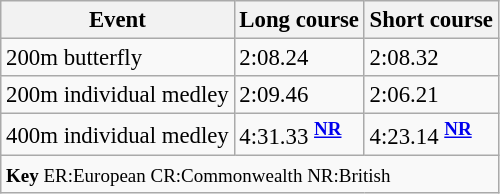<table class="wikitable" style="font-size:95%">
<tr>
<th>Event</th>
<th>Long course</th>
<th>Short course</th>
</tr>
<tr>
<td>200m butterfly</td>
<td>2:08.24</td>
<td>2:08.32</td>
</tr>
<tr>
<td>200m individual medley</td>
<td>2:09.46</td>
<td>2:06.21</td>
</tr>
<tr>
<td>400m individual medley</td>
<td>4:31.33 <sup> <strong><a href='#'>NR</a></strong></sup></td>
<td>4:23.14 <sup> <strong><a href='#'>NR</a></strong></sup></td>
</tr>
<tr>
<td colspan="3"><small><strong>Key</strong> ER:European CR:Commonwealth NR:British</small></td>
</tr>
</table>
